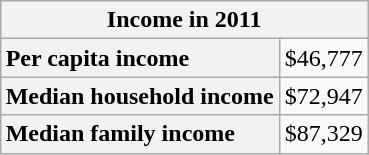<table class="wikitable" style="float: right; clear: both;">
<tr>
<th colspan="6">Income in 2011</th>
</tr>
<tr>
<th scope="row" style="text-align: left;">Per capita income</th>
<td colspan="2">$46,777</td>
</tr>
<tr>
<th scope="row" style="text-align: left;">Median household income</th>
<td colspan="2">$72,947</td>
</tr>
<tr>
<th scope="row" style="text-align: left;">Median family income</th>
<td colspan="2">$87,329</td>
</tr>
</table>
